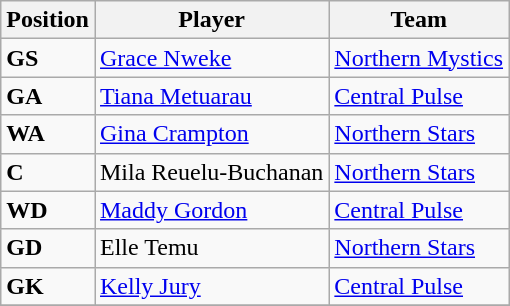<table class="wikitable collapsible">
<tr>
<th>Position</th>
<th>Player</th>
<th>Team</th>
</tr>
<tr>
<td><strong>GS</strong></td>
<td><a href='#'>Grace Nweke</a></td>
<td><a href='#'>Northern Mystics</a></td>
</tr>
<tr>
<td><strong>GA</strong></td>
<td><a href='#'>Tiana Metuarau</a></td>
<td><a href='#'>Central Pulse</a></td>
</tr>
<tr>
<td><strong>WA</strong></td>
<td><a href='#'>Gina Crampton</a></td>
<td><a href='#'>Northern Stars</a></td>
</tr>
<tr>
<td><strong>C</strong></td>
<td>Mila Reuelu-Buchanan</td>
<td><a href='#'>Northern Stars</a></td>
</tr>
<tr>
<td><strong>WD</strong></td>
<td><a href='#'>Maddy Gordon</a></td>
<td><a href='#'>Central Pulse</a></td>
</tr>
<tr>
<td><strong>GD</strong></td>
<td>Elle Temu</td>
<td><a href='#'>Northern Stars</a></td>
</tr>
<tr>
<td><strong>GK</strong></td>
<td><a href='#'>Kelly Jury</a></td>
<td><a href='#'>Central Pulse</a></td>
</tr>
<tr>
</tr>
</table>
